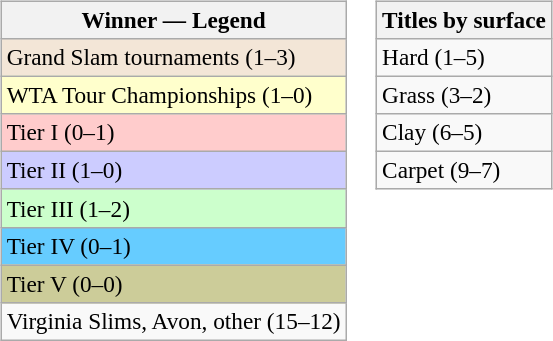<table>
<tr valign=top>
<td><br><table class=wikitable style=font-size:97%>
<tr>
<th>Winner — Legend</th>
</tr>
<tr>
<td style="background:#f3e6d7;">Grand Slam tournaments (1–3)</td>
</tr>
<tr>
<td style="background:#ffc;">WTA Tour Championships (1–0)</td>
</tr>
<tr>
<td bgcolor=#FFCCCC>Tier I (0–1)</td>
</tr>
<tr>
<td bgcolor=#CCCCFF>Tier II (1–0)</td>
</tr>
<tr>
<td bgcolor=#CCFFCC>Tier III (1–2)</td>
</tr>
<tr>
<td bgcolor=#66CCFF>Tier IV (0–1)</td>
</tr>
<tr>
<td bgcolor=#CCCC99>Tier V (0–0)</td>
</tr>
<tr>
<td>Virginia Slims, Avon, other (15–12)</td>
</tr>
</table>
</td>
<td><br><table class=wikitable style=font-size:97%>
<tr>
<th>Titles by surface</th>
</tr>
<tr>
<td>Hard (1–5)</td>
</tr>
<tr>
<td>Grass (3–2)</td>
</tr>
<tr>
<td>Clay (6–5)</td>
</tr>
<tr>
<td>Carpet (9–7)</td>
</tr>
</table>
</td>
</tr>
</table>
